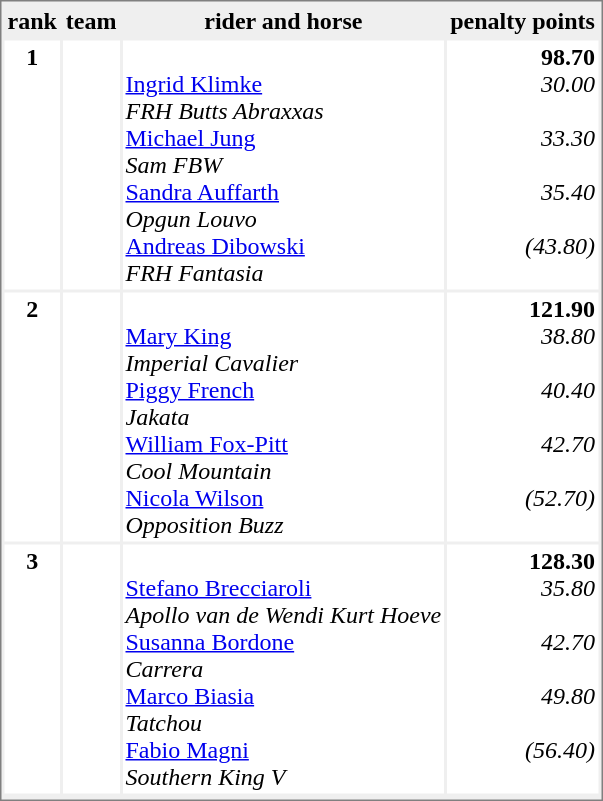<table style="border:1px solid #808080; background-color:#EFEFEF;" cellspacing="2" cellpadding="2">
<tr style="background-color:#EFEFEF;">
<th>rank</th>
<th>team</th>
<th>rider and horse</th>
<th>penalty points</th>
</tr>
<tr valign="top" style="background-color:#FFFFFF;">
<th>1</th>
<td></td>
<td><br><a href='#'>Ingrid Klimke</a><br><em>FRH Butts Abraxxas</em><br><a href='#'>Michael Jung</a><br><em>Sam FBW</em><br><a href='#'>Sandra Auffarth</a><br><em>Opgun Louvo</em><br><a href='#'>Andreas Dibowski</a><br><em>FRH Fantasia</em></td>
<td style="text-align:right;"><strong>98.70</strong> <br> <em>30.00<br><br>33.30<br><br>35.40<br><br>(43.80)</em></td>
</tr>
<tr valign="top" style="background-color:#FFFFFF;">
<th>2</th>
<td></td>
<td><br><a href='#'>Mary King</a><br><em>Imperial Cavalier</em><br><a href='#'>Piggy French</a><br><em>Jakata</em><br><a href='#'>William Fox-Pitt</a><br><em>Cool Mountain</em><br><a href='#'>Nicola Wilson</a><br><em>Opposition Buzz</em></td>
<td style="text-align:right;"><strong>121.90</strong> <br> <em>38.80<br><br>40.40<br><br>42.70<br><br>(52.70)</em></td>
</tr>
<tr valign="top" style="background-color:#FFFFFF;">
<th>3</th>
<td></td>
<td><br><a href='#'>Stefano Brecciaroli</a><br><em>Apollo van de Wendi Kurt Hoeve</em><br><a href='#'>Susanna Bordone</a><br><em>Carrera</em><br><a href='#'>Marco Biasia</a><br><em>Tatchou</em><br><a href='#'>Fabio Magni</a><br><em>Southern King V</em></td>
<td style="text-align:right;"><strong>128.30</strong> <br> <em>35.80<br><br>42.70<br><br>49.80<br><br>(56.40)</em></td>
</tr>
<tr valign="top" style="background-color:#FFFFFF;">
</tr>
</table>
